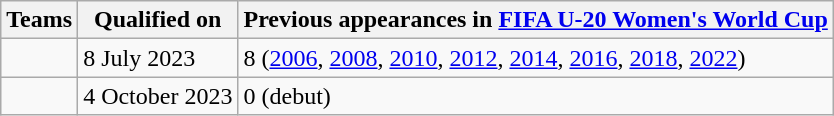<table class="wikitable sortable">
<tr>
<th>Teams</th>
<th>Qualified on</th>
<th data-sort-type="number">Previous appearances in <a href='#'>FIFA U-20 Women's World Cup</a></th>
</tr>
<tr>
<td></td>
<td>8 July 2023</td>
<td>8 (<a href='#'>2006</a>, <a href='#'>2008</a>, <a href='#'>2010</a>, <a href='#'>2012</a>, <a href='#'>2014</a>, <a href='#'>2016</a>, <a href='#'>2018</a>, <a href='#'>2022</a>)</td>
</tr>
<tr>
<td></td>
<td>4 October 2023</td>
<td>0 (debut)</td>
</tr>
</table>
